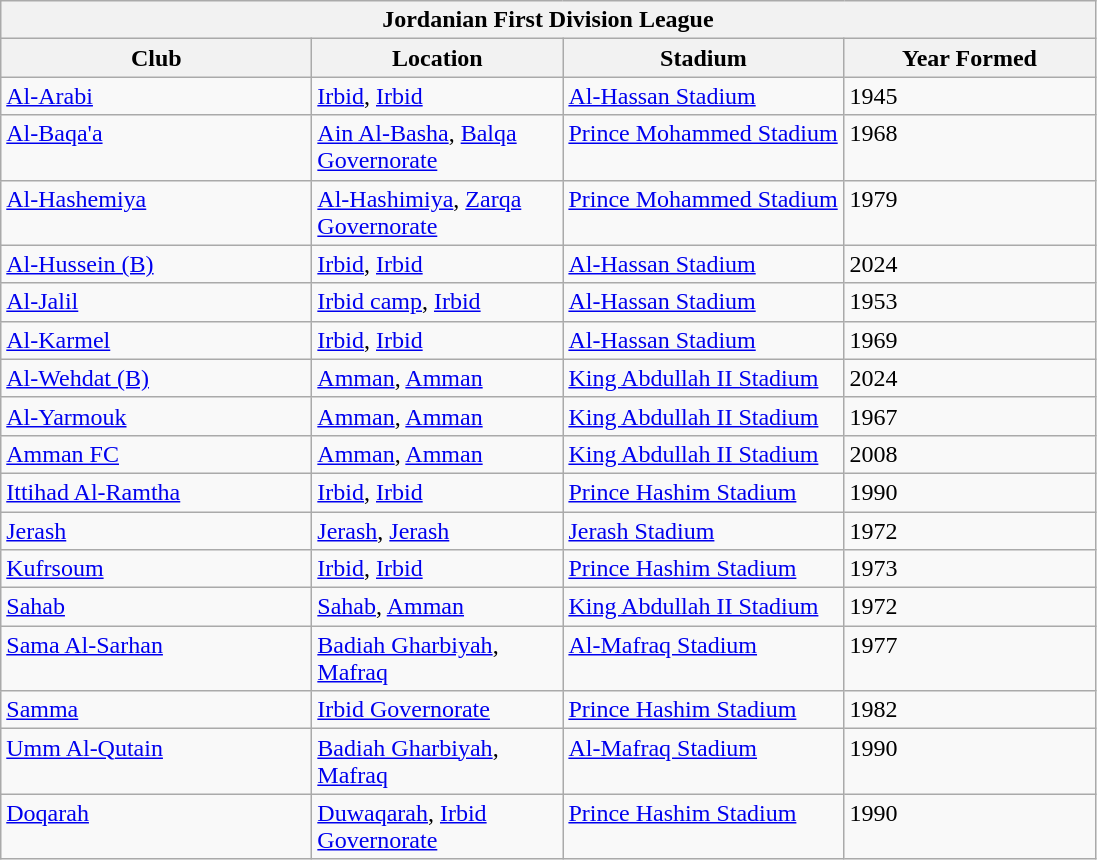<table class="wikitable">
<tr>
<th colspan="4">Jordanian First Division League</th>
</tr>
<tr>
<th style="width:200px;">Club</th>
<th style="width:160px;">Location</th>
<th style="width:180px;">Stadium</th>
<th style="width:160px;">Year Formed</th>
</tr>
<tr style="vertical-align:top;">
<td><a href='#'>Al-Arabi</a></td>
<td><a href='#'>Irbid</a>, <a href='#'>Irbid</a></td>
<td><a href='#'>Al-Hassan Stadium</a></td>
<td>1945</td>
</tr>
<tr style="vertical-align:top;">
<td><a href='#'>Al-Baqa'a</a></td>
<td><a href='#'>Ain Al-Basha</a>, <a href='#'>Balqa Governorate</a></td>
<td><a href='#'>Prince Mohammed Stadium</a></td>
<td>1968</td>
</tr>
<tr style="vertical-align:top;">
<td><a href='#'>Al-Hashemiya</a></td>
<td><a href='#'>Al-Hashimiya</a>, <a href='#'>Zarqa Governorate</a></td>
<td><a href='#'>Prince Mohammed Stadium</a></td>
<td>1979</td>
</tr>
<tr style="vertical-align:top;">
<td><a href='#'>Al-Hussein (B)</a></td>
<td><a href='#'>Irbid</a>, <a href='#'>Irbid</a></td>
<td><a href='#'>Al-Hassan Stadium</a></td>
<td>2024</td>
</tr>
<tr style="vertical-align:top;">
<td><a href='#'>Al-Jalil</a></td>
<td><a href='#'>Irbid camp</a>, <a href='#'>Irbid</a></td>
<td><a href='#'>Al-Hassan Stadium</a></td>
<td>1953</td>
</tr>
<tr style="vertical-align:top;">
<td><a href='#'>Al-Karmel</a></td>
<td><a href='#'>Irbid</a>, <a href='#'>Irbid</a></td>
<td><a href='#'>Al-Hassan Stadium</a></td>
<td>1969</td>
</tr>
<tr style="vertical-align:top;">
<td><a href='#'>Al-Wehdat (B)</a></td>
<td><a href='#'>Amman</a>, <a href='#'>Amman</a></td>
<td><a href='#'>King Abdullah II Stadium</a></td>
<td>2024</td>
</tr>
<tr style="vertical-align:top;">
<td><a href='#'>Al-Yarmouk</a></td>
<td><a href='#'>Amman</a>, <a href='#'>Amman</a></td>
<td><a href='#'>King Abdullah II Stadium</a></td>
<td>1967</td>
</tr>
<tr style="vertical-align:top;">
<td><a href='#'>Amman FC</a></td>
<td><a href='#'>Amman</a>, <a href='#'>Amman</a></td>
<td><a href='#'>King Abdullah II Stadium</a></td>
<td>2008</td>
</tr>
<tr style="vertical-align:top;">
<td><a href='#'>Ittihad Al-Ramtha</a></td>
<td><a href='#'>Irbid</a>, <a href='#'>Irbid</a></td>
<td><a href='#'>Prince Hashim Stadium</a></td>
<td>1990</td>
</tr>
<tr style="vertical-align:top;">
<td><a href='#'>Jerash</a></td>
<td><a href='#'>Jerash</a>, <a href='#'>Jerash</a></td>
<td><a href='#'>Jerash Stadium</a></td>
<td>1972</td>
</tr>
<tr style="vertical-align:top;">
<td><a href='#'>Kufrsoum</a></td>
<td><a href='#'>Irbid</a>, <a href='#'>Irbid</a></td>
<td><a href='#'>Prince Hashim Stadium</a></td>
<td>1973</td>
</tr>
<tr style="vertical-align:top;">
<td><a href='#'>Sahab</a></td>
<td><a href='#'>Sahab</a>, <a href='#'>Amman</a></td>
<td><a href='#'>King Abdullah II Stadium</a></td>
<td>1972</td>
</tr>
<tr style="vertical-align:top;">
<td><a href='#'>Sama Al-Sarhan</a></td>
<td><a href='#'>Badiah Gharbiyah</a>, <a href='#'>Mafraq</a></td>
<td><a href='#'>Al-Mafraq Stadium</a></td>
<td>1977</td>
</tr>
<tr style="vertical-align:top;">
<td><a href='#'>Samma</a></td>
<td><a href='#'>Irbid Governorate</a></td>
<td><a href='#'>Prince Hashim Stadium</a></td>
<td>1982</td>
</tr>
<tr style="vertical-align:top;">
<td><a href='#'>Umm Al-Qutain</a></td>
<td><a href='#'>Badiah Gharbiyah</a>, <a href='#'>Mafraq</a></td>
<td><a href='#'>Al-Mafraq Stadium</a></td>
<td>1990</td>
</tr>
<tr style="vertical-align:top;">
<td><a href='#'>Doqarah</a></td>
<td><a href='#'>Duwaqarah</a>, <a href='#'>Irbid Governorate</a></td>
<td><a href='#'>Prince Hashim Stadium</a></td>
<td>1990</td>
</tr>
</table>
